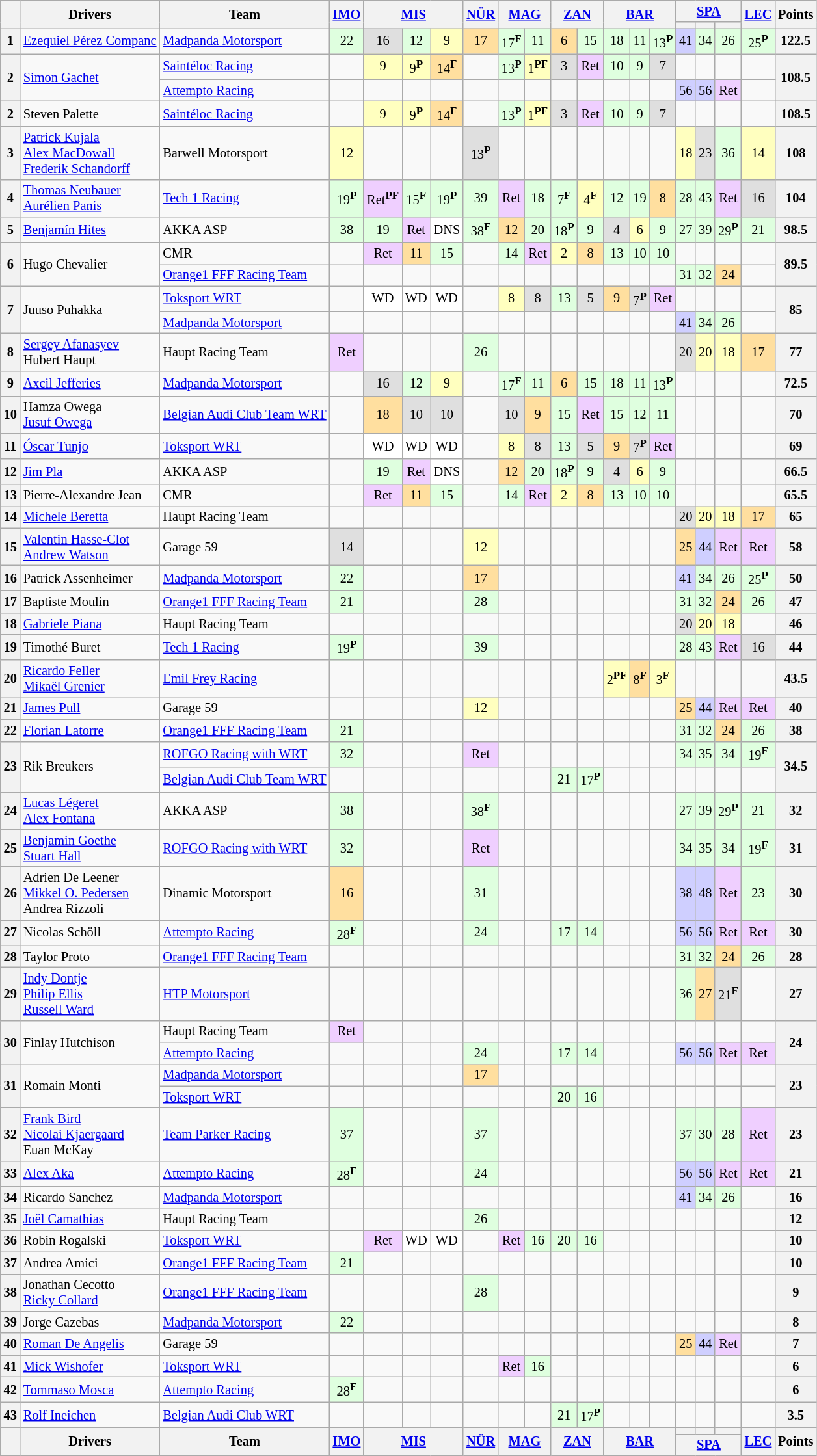<table class="wikitable" style="font-size:85%; text-align:center;">
<tr>
<th rowspan=2></th>
<th rowspan=2>Drivers</th>
<th rowspan=2>Team</th>
<th rowspan=2><a href='#'>IMO</a><br></th>
<th rowspan=2 colspan=3><a href='#'>MIS</a><br></th>
<th rowspan=2><a href='#'>NÜR</a><br></th>
<th rowspan=2 colspan=2><a href='#'>MAG</a><br></th>
<th rowspan=2 colspan=2><a href='#'>ZAN</a><br></th>
<th rowspan=2 colspan=3><a href='#'>BAR</a><br></th>
<th colspan=3><a href='#'>SPA</a><br></th>
<th rowspan=2><a href='#'>LEC</a><br></th>
<th rowspan=2>Points</th>
</tr>
<tr>
<th></th>
<th></th>
<th></th>
</tr>
<tr>
<th>1</th>
<td align=left> <a href='#'>Ezequiel Pérez Companc</a></td>
<td align=left> <a href='#'>Madpanda Motorsport</a></td>
<td style="background:#dfffdf;">22</td>
<td style="background:#dfdfdf;">16</td>
<td style="background:#dfffdf;">12</td>
<td style="background:#ffffbf;">9</td>
<td style="background:#ffdf9f;">17</td>
<td style="background:#dfffdf;">17<sup><strong>F</strong></sup></td>
<td style="background:#dfffdf;">11</td>
<td style="background:#ffdf9f;">6</td>
<td style="background:#dfffdf;">15</td>
<td style="background:#dfffdf;">18</td>
<td style="background:#dfffdf;">11</td>
<td style="background:#dfffdf;">13<sup><strong>P</strong></sup></td>
<td style="background:#cfcfff;">41</td>
<td style="background:#dfffdf;">34</td>
<td style="background:#dfffdf;">26</td>
<td style="background:#dfffdf;">25<sup><strong>P</strong></sup></td>
<th>122.5</th>
</tr>
<tr>
<th rowspan=2>2</th>
<td rowspan=2 align=left> <a href='#'>Simon Gachet</a></td>
<td align=left> <a href='#'>Saintéloc Racing</a></td>
<td></td>
<td style="background:#ffffbf;">9</td>
<td style="background:#ffffbf;">9<sup><strong>P</strong></sup></td>
<td style="background:#ffdf9f;">14<sup><strong>F</strong></sup></td>
<td></td>
<td style="background:#dfffdf;">13<sup><strong>P</strong></sup></td>
<td style="background:#ffffbf;">1<sup><strong>PF</strong></sup></td>
<td style="background:#dfdfdf;">3</td>
<td style="background:#efcfff;">Ret</td>
<td style="background:#dfffdf;">10</td>
<td style="background:#dfffdf;">9</td>
<td style="background:#dfdfdf;">7</td>
<td></td>
<td></td>
<td></td>
<td></td>
<th rowspan=2>108.5</th>
</tr>
<tr>
<td align=left> <a href='#'>Attempto Racing</a></td>
<td></td>
<td></td>
<td></td>
<td></td>
<td></td>
<td></td>
<td></td>
<td></td>
<td></td>
<td></td>
<td></td>
<td></td>
<td style="background:#cfcfff;">56</td>
<td style="background:#cfcfff;">56</td>
<td style="background:#efcfff;">Ret</td>
<td></td>
</tr>
<tr>
<th>2</th>
<td align=left> Steven Palette</td>
<td align=left> <a href='#'>Saintéloc Racing</a></td>
<td></td>
<td style="background:#ffffbf;">9</td>
<td style="background:#ffffbf;">9<sup><strong>P</strong></sup></td>
<td style="background:#ffdf9f;">14<sup><strong>F</strong></sup></td>
<td></td>
<td style="background:#dfffdf;">13<sup><strong>P</strong></sup></td>
<td style="background:#ffffbf;">1<sup><strong>PF</strong></sup></td>
<td style="background:#dfdfdf;">3</td>
<td style="background:#efcfff;">Ret</td>
<td style="background:#dfffdf;">10</td>
<td style="background:#dfffdf;">9</td>
<td style="background:#dfdfdf;">7</td>
<td></td>
<td></td>
<td></td>
<td></td>
<th>108.5</th>
</tr>
<tr>
<th>3</th>
<td align=left> <a href='#'>Patrick Kujala</a><br> <a href='#'>Alex MacDowall</a><br> <a href='#'>Frederik Schandorff</a></td>
<td align=left> Barwell Motorsport</td>
<td style="background:#ffffbf;">12</td>
<td></td>
<td></td>
<td></td>
<td style="background:#dfdfdf;">13<sup><strong>P</strong></sup></td>
<td></td>
<td></td>
<td></td>
<td></td>
<td></td>
<td></td>
<td></td>
<td style="background:#ffffbf;">18</td>
<td style="background:#dfdfdf;">23</td>
<td style="background:#dfffdf;">36</td>
<td style="background:#ffffbf;">14</td>
<th>108</th>
</tr>
<tr>
<th>4</th>
<td align=left> <a href='#'>Thomas Neubauer</a><br> <a href='#'>Aurélien Panis</a></td>
<td align=left> <a href='#'>Tech 1 Racing</a></td>
<td style="background:#dfffdf;">19<sup><strong>P</strong></sup></td>
<td style="background:#efcfff;">Ret<sup><strong>PF</strong></sup></td>
<td style="background:#dfffdf;">15<sup><strong>F</strong></sup></td>
<td style="background:#dfffdf;">19<sup><strong>P</strong></sup></td>
<td style="background:#dfffdf;">39</td>
<td style="background:#efcfff;">Ret</td>
<td style="background:#dfffdf;">18</td>
<td style="background:#dfffdf;">7<sup><strong>F</strong></sup></td>
<td style="background:#ffffbf;">4<sup><strong>F</strong></sup></td>
<td style="background:#dfffdf;">12</td>
<td style="background:#dfffdf;">19</td>
<td style="background:#ffdf9f;">8</td>
<td style="background:#dfffdf;">28</td>
<td style="background:#dfffdf;">43</td>
<td style="background:#efcfff;">Ret</td>
<td style="background:#dfdfdf;">16</td>
<th>104</th>
</tr>
<tr>
<th>5</th>
<td align=left> <a href='#'>Benjamín Hites</a></td>
<td align=left> AKKA ASP</td>
<td style="background:#dfffdf;">38</td>
<td style="background:#dfffdf;">19</td>
<td style="background:#efcfff;">Ret</td>
<td style="background:#ffffff;">DNS</td>
<td style="background:#dfffdf;">38<sup><strong>F</strong></sup></td>
<td style="background:#ffdf9f;">12</td>
<td style="background:#dfffdf;">20</td>
<td style="background:#dfffdf;">18<sup><strong>P</strong></sup></td>
<td style="background:#dfffdf;">9</td>
<td style="background:#dfdfdf;">4</td>
<td style="background:#ffffbf;">6</td>
<td style="background:#dfffdf;">9</td>
<td style="background:#dfffdf;">27</td>
<td style="background:#dfffdf;">39</td>
<td style="background:#dfffdf;">29<sup><strong>P</strong></sup></td>
<td style="background:#dfffdf;">21</td>
<th>98.5</th>
</tr>
<tr>
<th rowspan=2>6</th>
<td rowspan=2 align=left> Hugo Chevalier</td>
<td align=left> CMR</td>
<td></td>
<td style="background:#efcfff;">Ret</td>
<td style="background:#ffdf9f;">11</td>
<td style="background:#dfffdf;">15</td>
<td></td>
<td style="background:#dfffdf;">14</td>
<td style="background:#efcfff;">Ret</td>
<td style="background:#ffffbf;">2</td>
<td style="background:#ffdf9f;">8</td>
<td style="background:#dfffdf;">13</td>
<td style="background:#dfffdf;">10</td>
<td style="background:#dfffdf;">10</td>
<td></td>
<td></td>
<td></td>
<td></td>
<th rowspan=2>89.5</th>
</tr>
<tr>
<td align=left> <a href='#'>Orange1 FFF Racing Team</a></td>
<td></td>
<td></td>
<td></td>
<td></td>
<td></td>
<td></td>
<td></td>
<td></td>
<td></td>
<td></td>
<td></td>
<td></td>
<td style="background:#dfffdf;">31</td>
<td style="background:#dfffdf;">32</td>
<td style="background:#ffdf9f;">24</td>
<td></td>
</tr>
<tr>
<th rowspan=2>7</th>
<td rowspan=2 align=left> Juuso Puhakka</td>
<td align=left> <a href='#'>Toksport WRT</a></td>
<td></td>
<td style="background:#ffffff;">WD</td>
<td style="background:#ffffff;">WD</td>
<td style="background:#ffffff;">WD</td>
<td></td>
<td style="background:#ffffbf;">8</td>
<td style="background:#dfdfdf;">8</td>
<td style="background:#dfffdf;">13</td>
<td style="background:#dfdfdf;">5</td>
<td style="background:#ffdf9f;">9</td>
<td style="background:#dfdfdf;">7<sup><strong>P</strong></sup></td>
<td style="background:#efcfff;">Ret</td>
<td></td>
<td></td>
<td></td>
<td></td>
<th rowspan=2>85</th>
</tr>
<tr>
<td align=left> <a href='#'>Madpanda Motorsport</a></td>
<td></td>
<td></td>
<td></td>
<td></td>
<td></td>
<td></td>
<td></td>
<td></td>
<td></td>
<td></td>
<td></td>
<td></td>
<td style="background:#cfcfff;">41</td>
<td style="background:#dfffdf;">34</td>
<td style="background:#dfffdf;">26</td>
<td></td>
</tr>
<tr>
<th>8</th>
<td align=left> <a href='#'>Sergey Afanasyev</a><br> Hubert Haupt</td>
<td align=left> Haupt Racing Team</td>
<td style="background:#efcfff;">Ret</td>
<td></td>
<td></td>
<td></td>
<td style="background:#dfffdf;">26</td>
<td></td>
<td></td>
<td></td>
<td></td>
<td></td>
<td></td>
<td></td>
<td style="background:#dfdfdf;">20</td>
<td style="background:#ffffbf;">20</td>
<td style="background:#ffffbf;">18</td>
<td style="background:#ffdf9f;">17</td>
<th>77</th>
</tr>
<tr>
<th>9</th>
<td align=left> <a href='#'>Axcil Jefferies</a></td>
<td align=left> <a href='#'>Madpanda Motorsport</a></td>
<td></td>
<td style="background:#dfdfdf;">16</td>
<td style="background:#dfffdf;">12</td>
<td style="background:#ffffbf;">9</td>
<td></td>
<td style="background:#dfffdf;">17<sup><strong>F</strong></sup></td>
<td style="background:#dfffdf;">11</td>
<td style="background:#ffdf9f;">6</td>
<td style="background:#dfffdf;">15</td>
<td style="background:#dfffdf;">18</td>
<td style="background:#dfffdf;">11</td>
<td style="background:#dfffdf;">13<sup><strong>P</strong></sup></td>
<td></td>
<td></td>
<td></td>
<td></td>
<th>72.5</th>
</tr>
<tr>
<th>10</th>
<td align=left> Hamza Owega<br> <a href='#'>Jusuf Owega</a></td>
<td align=left> <a href='#'>Belgian Audi Club Team WRT</a></td>
<td></td>
<td style="background:#ffdf9f;">18</td>
<td style="background:#dfdfdf;">10</td>
<td style="background:#dfdfdf;">10</td>
<td></td>
<td style="background:#dfdfdf;">10</td>
<td style="background:#ffdf9f;">9</td>
<td style="background:#dfffdf;">15</td>
<td style="background:#efcfff;">Ret</td>
<td style="background:#dfffdf;">15</td>
<td style="background:#dfffdf;">12</td>
<td style="background:#dfffdf;">11</td>
<td></td>
<td></td>
<td></td>
<td></td>
<th>70</th>
</tr>
<tr>
<th>11</th>
<td align=left> <a href='#'>Óscar Tunjo</a></td>
<td align=left> <a href='#'>Toksport WRT</a></td>
<td></td>
<td style="background:#ffffff;">WD</td>
<td style="background:#ffffff;">WD</td>
<td style="background:#ffffff;">WD</td>
<td></td>
<td style="background:#ffffbf;">8</td>
<td style="background:#dfdfdf;">8</td>
<td style="background:#dfffdf;">13</td>
<td style="background:#dfdfdf;">5</td>
<td style="background:#ffdf9f;">9</td>
<td style="background:#dfdfdf;">7<sup><strong>P</strong></sup></td>
<td style="background:#efcfff;">Ret</td>
<td></td>
<td></td>
<td></td>
<td></td>
<th>69</th>
</tr>
<tr>
<th>12</th>
<td align=left> <a href='#'>Jim Pla</a></td>
<td align=left> AKKA ASP</td>
<td></td>
<td style="background:#dfffdf;">19</td>
<td style="background:#efcfff;">Ret</td>
<td style="background:#ffffff;">DNS</td>
<td></td>
<td style="background:#ffdf9f;">12</td>
<td style="background:#dfffdf;">20</td>
<td style="background:#dfffdf;">18<sup><strong>P</strong></sup></td>
<td style="background:#dfffdf;">9</td>
<td style="background:#dfdfdf;">4</td>
<td style="background:#ffffbf;">6</td>
<td style="background:#dfffdf;">9</td>
<td></td>
<td></td>
<td></td>
<td></td>
<th>66.5</th>
</tr>
<tr>
<th>13</th>
<td align=left> Pierre-Alexandre Jean</td>
<td align=left> CMR</td>
<td></td>
<td style="background:#efcfff;">Ret</td>
<td style="background:#ffdf9f;">11</td>
<td style="background:#dfffdf;">15</td>
<td></td>
<td style="background:#dfffdf;">14</td>
<td style="background:#efcfff;">Ret</td>
<td style="background:#ffffbf;">2</td>
<td style="background:#ffdf9f;">8</td>
<td style="background:#dfffdf;">13</td>
<td style="background:#dfffdf;">10</td>
<td style="background:#dfffdf;">10</td>
<td></td>
<td></td>
<td></td>
<td></td>
<th>65.5</th>
</tr>
<tr>
<th>14</th>
<td align=left> <a href='#'>Michele Beretta</a></td>
<td align=left> Haupt Racing Team</td>
<td></td>
<td></td>
<td></td>
<td></td>
<td></td>
<td></td>
<td></td>
<td></td>
<td></td>
<td></td>
<td></td>
<td></td>
<td style="background:#dfdfdf;">20</td>
<td style="background:#ffffbf;">20</td>
<td style="background:#ffffbf;">18</td>
<td style="background:#ffdf9f;">17</td>
<th>65</th>
</tr>
<tr>
<th>15</th>
<td align=left> <a href='#'>Valentin Hasse-Clot</a><br> <a href='#'>Andrew Watson</a></td>
<td align=left> Garage 59</td>
<td style="background:#dfdfdf;">14</td>
<td></td>
<td></td>
<td></td>
<td style="background:#ffffbf;">12</td>
<td></td>
<td></td>
<td></td>
<td></td>
<td></td>
<td></td>
<td></td>
<td style="background:#ffdf9f;">25</td>
<td style="background:#cfcfff;">44</td>
<td style="background:#efcfff;">Ret</td>
<td style="background:#efcfff;">Ret</td>
<th>58</th>
</tr>
<tr>
<th>16</th>
<td align=left> Patrick Assenheimer</td>
<td align=left> <a href='#'>Madpanda Motorsport</a></td>
<td style="background:#dfffdf;">22</td>
<td></td>
<td></td>
<td></td>
<td style="background:#ffdf9f;">17</td>
<td></td>
<td></td>
<td></td>
<td></td>
<td></td>
<td></td>
<td></td>
<td style="background:#cfcfff;">41</td>
<td style="background:#dfffdf;">34</td>
<td style="background:#dfffdf;">26</td>
<td style="background:#dfffdf;">25<sup><strong>P</strong></sup></td>
<th>50</th>
</tr>
<tr>
<th>17</th>
<td align=left> Baptiste Moulin</td>
<td align=left> <a href='#'>Orange1 FFF Racing Team</a></td>
<td style="background:#dfffdf;">21</td>
<td></td>
<td></td>
<td></td>
<td style="background:#dfffdf;">28</td>
<td></td>
<td></td>
<td></td>
<td></td>
<td></td>
<td></td>
<td></td>
<td style="background:#dfffdf;">31</td>
<td style="background:#dfffdf;">32</td>
<td style="background:#ffdf9f;">24</td>
<td style="background:#dfffdf;">26</td>
<th>47</th>
</tr>
<tr>
<th>18</th>
<td align=left> <a href='#'>Gabriele Piana</a></td>
<td align=left> Haupt Racing Team</td>
<td></td>
<td></td>
<td></td>
<td></td>
<td></td>
<td></td>
<td></td>
<td></td>
<td></td>
<td></td>
<td></td>
<td></td>
<td style="background:#dfdfdf;">20</td>
<td style="background:#ffffbf;">20</td>
<td style="background:#ffffbf;">18</td>
<td></td>
<th>46</th>
</tr>
<tr>
<th>19</th>
<td align=left> Timothé Buret</td>
<td align=left> <a href='#'>Tech 1 Racing</a></td>
<td style="background:#dfffdf;">19<sup><strong>P</strong></sup></td>
<td></td>
<td></td>
<td></td>
<td style="background:#dfffdf;">39</td>
<td></td>
<td></td>
<td></td>
<td></td>
<td></td>
<td></td>
<td></td>
<td style="background:#dfffdf;">28</td>
<td style="background:#dfffdf;">43</td>
<td style="background:#efcfff;">Ret</td>
<td style="background:#dfdfdf;">16</td>
<th>44</th>
</tr>
<tr>
<th>20</th>
<td align=left> <a href='#'>Ricardo Feller</a><br> <a href='#'>Mikaël Grenier</a></td>
<td align=left> <a href='#'>Emil Frey Racing</a></td>
<td></td>
<td></td>
<td></td>
<td></td>
<td></td>
<td></td>
<td></td>
<td></td>
<td></td>
<td style="background:#ffffbf;">2<sup><strong>PF</strong></sup></td>
<td style="background:#ffdf9f;">8<sup><strong>F</strong></sup></td>
<td style="background:#ffffbf;">3<sup><strong>F</strong></sup></td>
<td></td>
<td></td>
<td></td>
<td></td>
<th>43.5</th>
</tr>
<tr>
<th>21</th>
<td align=left> <a href='#'>James Pull</a></td>
<td align=left> Garage 59</td>
<td></td>
<td></td>
<td></td>
<td></td>
<td style="background:#ffffbf;">12</td>
<td></td>
<td></td>
<td></td>
<td></td>
<td></td>
<td></td>
<td></td>
<td style="background:#ffdf9f;">25</td>
<td style="background:#cfcfff;">44</td>
<td style="background:#efcfff;">Ret</td>
<td style="background:#efcfff;">Ret</td>
<th>40</th>
</tr>
<tr>
<th>22</th>
<td align=left> <a href='#'>Florian Latorre</a></td>
<td align=left> <a href='#'>Orange1 FFF Racing Team</a></td>
<td style="background:#dfffdf;">21</td>
<td></td>
<td></td>
<td></td>
<td></td>
<td></td>
<td></td>
<td></td>
<td></td>
<td></td>
<td></td>
<td></td>
<td style="background:#dfffdf;">31</td>
<td style="background:#dfffdf;">32</td>
<td style="background:#ffdf9f;">24</td>
<td style="background:#dfffdf;">26</td>
<th>38</th>
</tr>
<tr>
<th rowspan=2>23</th>
<td rowspan=2 align=left> Rik Breukers</td>
<td align=left> <a href='#'>ROFGO Racing with WRT</a></td>
<td style="background:#dfffdf;">32</td>
<td></td>
<td></td>
<td></td>
<td style="background:#efcfff;">Ret</td>
<td></td>
<td></td>
<td></td>
<td></td>
<td></td>
<td></td>
<td></td>
<td style="background:#dfffdf;">34</td>
<td style="background:#dfffdf;">35</td>
<td style="background:#dfffdf;">34</td>
<td style="background:#dfffdf;">19<sup><strong>F</strong></sup></td>
<th rowspan=2>34.5</th>
</tr>
<tr>
<td align=left> <a href='#'>Belgian Audi Club Team WRT</a></td>
<td></td>
<td></td>
<td></td>
<td></td>
<td></td>
<td></td>
<td></td>
<td style="background:#dfffdf;">21</td>
<td style="background:#dfffdf;">17<sup><strong>P</strong></sup></td>
<td></td>
<td></td>
<td></td>
<td></td>
<td></td>
<td></td>
<td></td>
</tr>
<tr>
<th>24</th>
<td align=left> <a href='#'>Lucas Légeret</a><br> <a href='#'>Alex Fontana</a></td>
<td align=left> AKKA ASP</td>
<td style="background:#dfffdf;">38</td>
<td></td>
<td></td>
<td></td>
<td style="background:#dfffdf;">38<sup><strong>F</strong></sup></td>
<td></td>
<td></td>
<td></td>
<td></td>
<td></td>
<td></td>
<td></td>
<td style="background:#dfffdf;">27</td>
<td style="background:#dfffdf;">39</td>
<td style="background:#dfffdf;">29<sup><strong>P</strong></sup></td>
<td style="background:#dfffdf;">21</td>
<th>32</th>
</tr>
<tr>
<th>25</th>
<td align=left> <a href='#'>Benjamin Goethe</a><br> <a href='#'>Stuart Hall</a></td>
<td align=left> <a href='#'>ROFGO Racing with WRT</a></td>
<td style="background:#dfffdf;">32</td>
<td></td>
<td></td>
<td></td>
<td style="background:#efcfff;">Ret</td>
<td></td>
<td></td>
<td></td>
<td></td>
<td></td>
<td></td>
<td></td>
<td style="background:#dfffdf;">34</td>
<td style="background:#dfffdf;">35</td>
<td style="background:#dfffdf;">34</td>
<td style="background:#dfffdf;">19<sup><strong>F</strong></sup></td>
<th>31</th>
</tr>
<tr>
<th>26</th>
<td align=left> Adrien De Leener<br> <a href='#'>Mikkel O. Pedersen</a><br> Andrea Rizzoli</td>
<td align=left> Dinamic Motorsport</td>
<td style="background:#ffdf9f;">16</td>
<td></td>
<td></td>
<td></td>
<td style="background:#dfffdf;">31</td>
<td></td>
<td></td>
<td></td>
<td></td>
<td></td>
<td></td>
<td></td>
<td style="background:#cfcfff;">38</td>
<td style="background:#cfcfff;">48</td>
<td style="background:#efcfff;">Ret</td>
<td style="background:#dfffdf;">23</td>
<th>30</th>
</tr>
<tr>
<th>27</th>
<td align=left> Nicolas Schöll</td>
<td align=left> <a href='#'>Attempto Racing</a></td>
<td style="background:#dfffdf;">28<sup><strong>F</strong></sup></td>
<td></td>
<td></td>
<td></td>
<td style="background:#dfffdf;">24</td>
<td></td>
<td></td>
<td style="background:#dfffdf;">17</td>
<td style="background:#dfffdf;">14</td>
<td></td>
<td></td>
<td></td>
<td style="background:#cfcfff;">56</td>
<td style="background:#cfcfff;">56</td>
<td style="background:#efcfff;">Ret</td>
<td style="background:#efcfff;">Ret</td>
<th>30</th>
</tr>
<tr>
<th>28</th>
<td align=left> Taylor Proto</td>
<td align=left> <a href='#'>Orange1 FFF Racing Team</a></td>
<td></td>
<td></td>
<td></td>
<td></td>
<td></td>
<td></td>
<td></td>
<td></td>
<td></td>
<td></td>
<td></td>
<td></td>
<td style="background:#dfffdf;">31</td>
<td style="background:#dfffdf;">32</td>
<td style="background:#ffdf9f;">24</td>
<td style="background:#dfffdf;">26</td>
<th>28</th>
</tr>
<tr>
<th>29</th>
<td align=left> <a href='#'>Indy Dontje</a><br> <a href='#'>Philip Ellis</a><br> <a href='#'>Russell Ward</a></td>
<td align=left> <a href='#'>HTP Motorsport</a></td>
<td></td>
<td></td>
<td></td>
<td></td>
<td></td>
<td></td>
<td></td>
<td></td>
<td></td>
<td></td>
<td></td>
<td></td>
<td style="background:#dfffdf;">36</td>
<td style="background:#ffdf9f;">27</td>
<td style="background:#dfdfdf;">21<sup><strong>F</strong></sup></td>
<td></td>
<th>27</th>
</tr>
<tr>
<th rowspan=2>30</th>
<td rowspan=2 align=left> Finlay Hutchison</td>
<td align=left> Haupt Racing Team</td>
<td style="background:#efcfff;">Ret</td>
<td></td>
<td></td>
<td></td>
<td></td>
<td></td>
<td></td>
<td></td>
<td></td>
<td></td>
<td></td>
<td></td>
<td></td>
<td></td>
<td></td>
<td></td>
<th rowspan=2>24</th>
</tr>
<tr>
<td align=left> <a href='#'>Attempto Racing</a></td>
<td></td>
<td></td>
<td></td>
<td></td>
<td style="background:#dfffdf;">24</td>
<td></td>
<td></td>
<td style="background:#dfffdf;">17</td>
<td style="background:#dfffdf;">14</td>
<td></td>
<td></td>
<td></td>
<td style="background:#cfcfff;">56</td>
<td style="background:#cfcfff;">56</td>
<td style="background:#efcfff;">Ret</td>
<td style="background:#efcfff;">Ret</td>
</tr>
<tr>
<th rowspan=2>31</th>
<td rowspan=2 align=left> Romain Monti</td>
<td align=left> <a href='#'>Madpanda Motorsport</a></td>
<td></td>
<td></td>
<td></td>
<td></td>
<td style="background:#ffdf9f;">17</td>
<td></td>
<td></td>
<td></td>
<td></td>
<td></td>
<td></td>
<td></td>
<td></td>
<td></td>
<td></td>
<td></td>
<th rowspan=2>23</th>
</tr>
<tr>
<td align=left> <a href='#'>Toksport WRT</a></td>
<td></td>
<td></td>
<td></td>
<td></td>
<td></td>
<td></td>
<td></td>
<td style="background:#dfffdf;">20</td>
<td style="background:#dfffdf;">16</td>
<td></td>
<td></td>
<td></td>
<td></td>
<td></td>
<td></td>
<td></td>
</tr>
<tr>
<th>32</th>
<td align=left> <a href='#'>Frank Bird</a><br> <a href='#'>Nicolai Kjaergaard</a><br> Euan McKay</td>
<td align=left> <a href='#'>Team Parker Racing</a></td>
<td style="background:#dfffdf;">37</td>
<td></td>
<td></td>
<td></td>
<td style="background:#dfffdf;">37</td>
<td></td>
<td></td>
<td></td>
<td></td>
<td></td>
<td></td>
<td></td>
<td style="background:#dfffdf;">37</td>
<td style="background:#dfffdf;">30</td>
<td style="background:#dfffdf;">28</td>
<td style="background:#efcfff;">Ret</td>
<th>23</th>
</tr>
<tr>
<th>33</th>
<td align=left> <a href='#'>Alex Aka</a></td>
<td align=left> <a href='#'>Attempto Racing</a></td>
<td style="background:#dfffdf;">28<sup><strong>F</strong></sup></td>
<td></td>
<td></td>
<td></td>
<td style="background:#dfffdf;">24</td>
<td></td>
<td></td>
<td></td>
<td></td>
<td></td>
<td></td>
<td></td>
<td style="background:#cfcfff;">56</td>
<td style="background:#cfcfff;">56</td>
<td style="background:#efcfff;">Ret</td>
<td style="background:#efcfff;">Ret</td>
<th>21</th>
</tr>
<tr>
<th>34</th>
<td align=left> Ricardo Sanchez</td>
<td align=left> <a href='#'>Madpanda Motorsport</a></td>
<td></td>
<td></td>
<td></td>
<td></td>
<td></td>
<td></td>
<td></td>
<td></td>
<td></td>
<td></td>
<td></td>
<td></td>
<td style="background:#cfcfff;">41</td>
<td style="background:#dfffdf;">34</td>
<td style="background:#dfffdf;">26</td>
<td></td>
<th>16</th>
</tr>
<tr>
<th>35</th>
<td align=left> <a href='#'>Joël Camathias</a></td>
<td align=left> Haupt Racing Team</td>
<td></td>
<td></td>
<td></td>
<td></td>
<td style="background:#dfffdf;">26</td>
<td></td>
<td></td>
<td></td>
<td></td>
<td></td>
<td></td>
<td></td>
<td></td>
<td></td>
<td></td>
<td></td>
<th>12</th>
</tr>
<tr>
<th>36</th>
<td align=left> Robin Rogalski</td>
<td align=left> <a href='#'>Toksport WRT</a></td>
<td></td>
<td style="background:#efcfff;">Ret</td>
<td style="background:#ffffff;">WD</td>
<td style="background:#ffffff;">WD</td>
<td></td>
<td style="background:#efcfff;">Ret</td>
<td style="background:#dfffdf;">16</td>
<td style="background:#dfffdf;">20</td>
<td style="background:#dfffdf;">16</td>
<td></td>
<td></td>
<td></td>
<td></td>
<td></td>
<td></td>
<td></td>
<th>10</th>
</tr>
<tr>
<th>37</th>
<td align=left> Andrea Amici</td>
<td align=left> <a href='#'>Orange1 FFF Racing Team</a></td>
<td style="background:#dfffdf;">21</td>
<td></td>
<td></td>
<td></td>
<td></td>
<td></td>
<td></td>
<td></td>
<td></td>
<td></td>
<td></td>
<td></td>
<td></td>
<td></td>
<td></td>
<td></td>
<th>10</th>
</tr>
<tr>
<th>38</th>
<td align=left> Jonathan Cecotto<br> <a href='#'>Ricky Collard</a></td>
<td align=left> <a href='#'>Orange1 FFF Racing Team</a></td>
<td></td>
<td></td>
<td></td>
<td></td>
<td style="background:#dfffdf;">28</td>
<td></td>
<td></td>
<td></td>
<td></td>
<td></td>
<td></td>
<td></td>
<td></td>
<td></td>
<td></td>
<td></td>
<th>9</th>
</tr>
<tr>
<th>39</th>
<td align=left> Jorge Cazebas</td>
<td align=left> <a href='#'>Madpanda Motorsport</a></td>
<td style="background:#dfffdf;">22</td>
<td></td>
<td></td>
<td></td>
<td></td>
<td></td>
<td></td>
<td></td>
<td></td>
<td></td>
<td></td>
<td></td>
<td></td>
<td></td>
<td></td>
<td></td>
<th>8</th>
</tr>
<tr>
<th>40</th>
<td align=left> <a href='#'>Roman De Angelis</a></td>
<td align=left> Garage 59</td>
<td></td>
<td></td>
<td></td>
<td></td>
<td></td>
<td></td>
<td></td>
<td></td>
<td></td>
<td></td>
<td></td>
<td></td>
<td style="background:#ffdf9f;">25</td>
<td style="background:#cfcfff;">44</td>
<td style="background:#efcfff;">Ret</td>
<td></td>
<th>7</th>
</tr>
<tr>
<th>41</th>
<td align=left> <a href='#'>Mick Wishofer</a></td>
<td align=left> <a href='#'>Toksport WRT</a></td>
<td></td>
<td></td>
<td></td>
<td></td>
<td></td>
<td style="background:#efcfff;">Ret</td>
<td style="background:#dfffdf;">16</td>
<td></td>
<td></td>
<td></td>
<td></td>
<td></td>
<td></td>
<td></td>
<td></td>
<td></td>
<th>6</th>
</tr>
<tr>
<th>42</th>
<td align=left> <a href='#'>Tommaso Mosca</a></td>
<td align=left> <a href='#'>Attempto Racing</a></td>
<td style="background:#dfffdf;">28<sup><strong>F</strong></sup></td>
<td></td>
<td></td>
<td></td>
<td></td>
<td></td>
<td></td>
<td></td>
<td></td>
<td></td>
<td></td>
<td></td>
<td></td>
<td></td>
<td></td>
<td></td>
<th>6</th>
</tr>
<tr>
<th>43</th>
<td align=left> <a href='#'>Rolf Ineichen</a></td>
<td align=left> <a href='#'>Belgian Audi Club WRT</a></td>
<td></td>
<td></td>
<td></td>
<td></td>
<td></td>
<td></td>
<td></td>
<td style="background:#dfffdf;">21</td>
<td style="background:#dfffdf;">17<sup><strong>P</strong></sup></td>
<td></td>
<td></td>
<td></td>
<td></td>
<td></td>
<td></td>
<td></td>
<th>3.5</th>
</tr>
<tr>
<th rowspan=2></th>
<th rowspan=2>Drivers</th>
<th rowspan=2>Team</th>
<th rowspan=2><a href='#'>IMO</a><br></th>
<th rowspan=2 colspan=3><a href='#'>MIS</a><br></th>
<th rowspan=2><a href='#'>NÜR</a><br></th>
<th rowspan=2 colspan=2><a href='#'>MAG</a><br></th>
<th rowspan=2 colspan=2><a href='#'>ZAN</a><br></th>
<th rowspan=2 colspan=3><a href='#'>BAR</a><br></th>
<th></th>
<th></th>
<th></th>
<th rowspan=2><a href='#'>LEC</a><br></th>
<th rowspan=2>Points</th>
</tr>
<tr>
<th colspan=3><a href='#'>SPA</a><br></th>
</tr>
</table>
